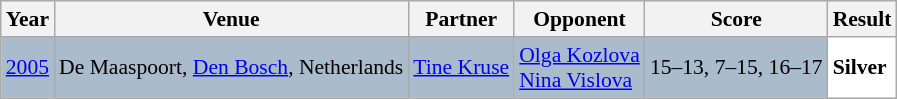<table class="sortable wikitable" style="font-size: 90%;">
<tr>
<th>Year</th>
<th>Venue</th>
<th>Partner</th>
<th>Opponent</th>
<th>Score</th>
<th>Result</th>
</tr>
<tr style="background:#AABBCC">
<td align="center"><a href='#'>2005</a></td>
<td align="left">De Maaspoort, <a href='#'>Den Bosch</a>, Netherlands</td>
<td align="left"> <a href='#'>Tine Kruse</a></td>
<td align="left"> <a href='#'>Olga Kozlova</a><br> <a href='#'>Nina Vislova</a></td>
<td align="left">15–13, 7–15, 16–17</td>
<td style="text-align:left; background:white"> <strong>Silver</strong></td>
</tr>
</table>
